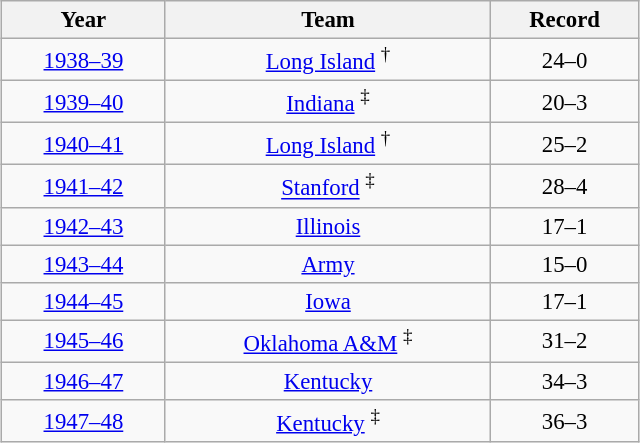<table class="wikitable" style="width: 28em; margin:0 0 1em 1em; text-align: center; font-size: 95%;">
<tr>
<th>Year</th>
<th>Team</th>
<th>Record</th>
</tr>
<tr>
<td><a href='#'>1938–39</a></td>
<td><a href='#'>Long Island</a> <sup>†</sup></td>
<td>24–0</td>
</tr>
<tr>
<td><a href='#'>1939–40</a></td>
<td><a href='#'>Indiana</a> <sup>‡</sup></td>
<td>20–3</td>
</tr>
<tr>
<td><a href='#'>1940–41</a></td>
<td><a href='#'>Long Island</a> <sup>†</sup></td>
<td>25–2</td>
</tr>
<tr>
<td><a href='#'>1941–42</a></td>
<td><a href='#'>Stanford</a> <sup>‡</sup></td>
<td>28–4</td>
</tr>
<tr>
<td><a href='#'>1942–43</a></td>
<td><a href='#'>Illinois</a></td>
<td>17–1</td>
</tr>
<tr>
<td><a href='#'>1943–44</a></td>
<td><a href='#'>Army</a></td>
<td>15–0</td>
</tr>
<tr>
<td><a href='#'>1944–45</a></td>
<td><a href='#'>Iowa</a></td>
<td>17–1</td>
</tr>
<tr>
<td><a href='#'>1945–46</a></td>
<td><a href='#'>Oklahoma A&M</a> <sup>‡</sup></td>
<td>31–2</td>
</tr>
<tr>
<td><a href='#'>1946–47</a></td>
<td><a href='#'>Kentucky</a></td>
<td>34–3</td>
</tr>
<tr>
<td><a href='#'>1947–48</a></td>
<td><a href='#'>Kentucky</a> <sup>‡</sup></td>
<td>36–3</td>
</tr>
</table>
